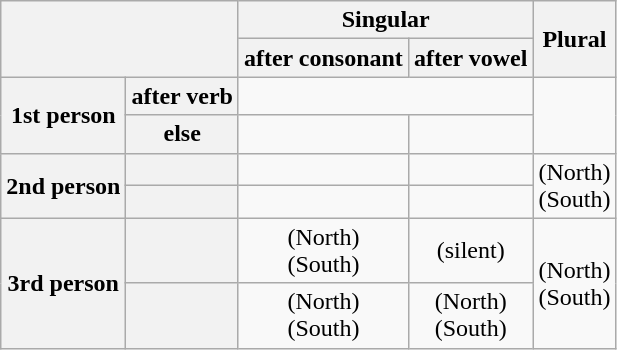<table class="wikitable" style="text-align:center;">
<tr>
<th colspan="2" rowspan=2></th>
<th colspan="2">Singular</th>
<th rowspan="2">Plural</th>
</tr>
<tr>
<th>after consonant</th>
<th>after vowel</th>
</tr>
<tr>
<th rowspan="2">1st person</th>
<th>after verb</th>
<td colspan="2"> </td>
<td rowspan="2"> </td>
</tr>
<tr>
<th>else</th>
<td> </td>
<td> </td>
</tr>
<tr>
<th rowspan="2">2nd person</th>
<th></th>
<td> </td>
<td> </td>
<td rowspan="2">  (North)<br>    (South)</td>
</tr>
<tr>
<th></th>
<td> </td>
<td> </td>
</tr>
<tr>
<th rowspan="2">3rd person</th>
<th></th>
<td>  (North)<br>  (South)</td>
<td> (silent)</td>
<td rowspan="2">  (North)<br>  (South)</td>
</tr>
<tr>
<th></th>
<td>  (North)<br>  (South)</td>
<td>  (North)<br>  (South)</td>
</tr>
</table>
